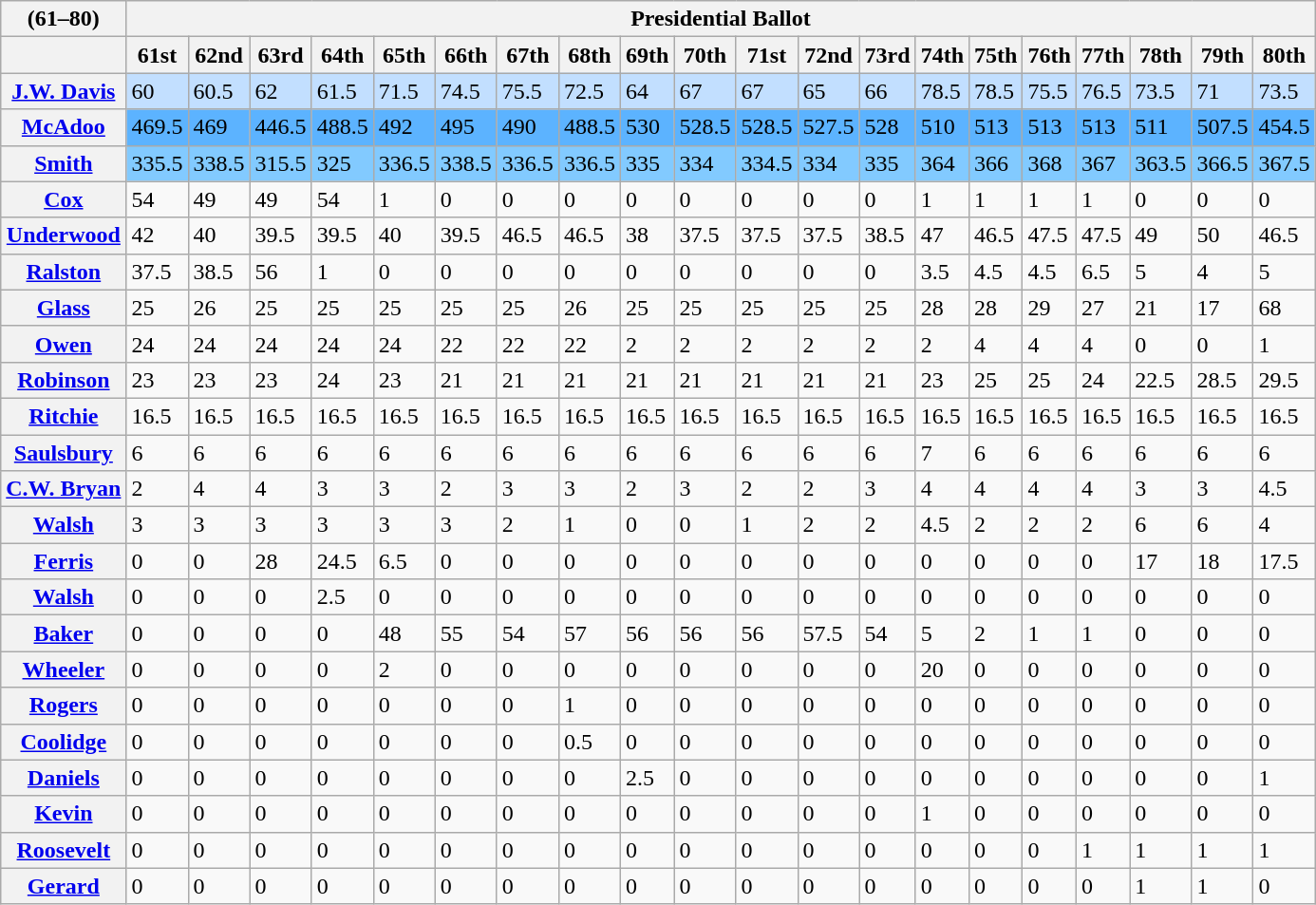<table class="wikitable collapsible collapsed">
<tr>
<th>(61–80)</th>
<th style="text-align:center" colspan="25"><strong>Presidential Ballot</strong></th>
</tr>
<tr>
<th></th>
<th>61st</th>
<th>62nd</th>
<th>63rd</th>
<th>64th</th>
<th>65th</th>
<th>66th</th>
<th>67th</th>
<th>68th</th>
<th>69th</th>
<th>70th</th>
<th>71st</th>
<th>72nd</th>
<th>73rd</th>
<th>74th</th>
<th>75th</th>
<th>76th</th>
<th>77th</th>
<th>78th</th>
<th>79th</th>
<th>80th</th>
</tr>
<tr>
<th><a href='#'>J.W. Davis</a></th>
<td style="background:#c2dfff">60</td>
<td style="background:#c2dfff">60.5</td>
<td style="background:#c2dfff">62</td>
<td style="background:#c2dfff">61.5</td>
<td style="background:#c2dfff">71.5</td>
<td style="background:#c2dfff">74.5</td>
<td style="background:#c2dfff">75.5</td>
<td style="background:#c2dfff">72.5</td>
<td style="background:#c2dfff">64</td>
<td style="background:#c2dfff">67</td>
<td style="background:#c2dfff">67</td>
<td style="background:#c2dfff">65</td>
<td style="background:#c2dfff">66</td>
<td style="background:#c2dfff">78.5</td>
<td style="background:#c2dfff">78.5</td>
<td style="background:#c2dfff">75.5</td>
<td style="background:#c2dfff">76.5</td>
<td style="background:#c2dfff">73.5</td>
<td style="background:#c2dfff">71</td>
<td style="background:#c2dfff">73.5</td>
</tr>
<tr>
<th><a href='#'>McAdoo</a></th>
<td style="background:#5cb3ff">469.5</td>
<td style="background:#5cb3ff">469</td>
<td style="background:#5cb3ff">446.5</td>
<td style="background:#5cb3ff">488.5</td>
<td style="background:#5cb3ff">492</td>
<td style="background:#5cb3ff">495</td>
<td style="background:#5cb3ff">490</td>
<td style="background:#5cb3ff">488.5</td>
<td style="background:#5cb3ff">530</td>
<td style="background:#5cb3ff">528.5</td>
<td style="background:#5cb3ff">528.5</td>
<td style="background:#5cb3ff">527.5</td>
<td style="background:#5cb3ff">528</td>
<td style="background:#5cb3ff">510</td>
<td style="background:#5cb3ff">513</td>
<td style="background:#5cb3ff">513</td>
<td style="background:#5cb3ff">513</td>
<td style="background:#5cb3ff">511</td>
<td style="background:#5cb3ff">507.5</td>
<td style="background:#5cb3ff">454.5</td>
</tr>
<tr>
<th><a href='#'>Smith</a></th>
<td style="background:#82caff;">335.5</td>
<td style="background:#82caff;">338.5</td>
<td style="background:#82caff;">315.5</td>
<td style="background:#82caff;">325</td>
<td style="background:#82caff;">336.5</td>
<td style="background:#82caff;">338.5</td>
<td style="background:#82caff;">336.5</td>
<td style="background:#82caff;">336.5</td>
<td style="background:#82caff;">335</td>
<td style="background:#82caff;">334</td>
<td style="background:#82caff;">334.5</td>
<td style="background:#82caff;">334</td>
<td style="background:#82caff;">335</td>
<td style="background:#82caff;">364</td>
<td style="background:#82caff;">366</td>
<td style="background:#82caff;">368</td>
<td style="background:#82caff;">367</td>
<td style="background:#82caff;">363.5</td>
<td style="background:#82caff;">366.5</td>
<td style="background:#82caff;">367.5</td>
</tr>
<tr>
<th><a href='#'>Cox</a></th>
<td>54</td>
<td>49</td>
<td>49</td>
<td>54</td>
<td>1</td>
<td>0</td>
<td>0</td>
<td>0</td>
<td>0</td>
<td>0</td>
<td>0</td>
<td>0</td>
<td>0</td>
<td>1</td>
<td>1</td>
<td>1</td>
<td>1</td>
<td>0</td>
<td>0</td>
<td>0</td>
</tr>
<tr>
<th><a href='#'>Underwood</a></th>
<td>42</td>
<td>40</td>
<td>39.5</td>
<td>39.5</td>
<td>40</td>
<td>39.5</td>
<td>46.5</td>
<td>46.5</td>
<td>38</td>
<td>37.5</td>
<td>37.5</td>
<td>37.5</td>
<td>38.5</td>
<td>47</td>
<td>46.5</td>
<td>47.5</td>
<td>47.5</td>
<td>49</td>
<td>50</td>
<td>46.5</td>
</tr>
<tr>
<th><a href='#'>Ralston</a></th>
<td>37.5</td>
<td>38.5</td>
<td>56</td>
<td>1</td>
<td>0</td>
<td>0</td>
<td>0</td>
<td>0</td>
<td>0</td>
<td>0</td>
<td>0</td>
<td>0</td>
<td>0</td>
<td>3.5</td>
<td>4.5</td>
<td>4.5</td>
<td>6.5</td>
<td>5</td>
<td>4</td>
<td>5</td>
</tr>
<tr>
<th><a href='#'>Glass</a></th>
<td>25</td>
<td>26</td>
<td>25</td>
<td>25</td>
<td>25</td>
<td>25</td>
<td>25</td>
<td>26</td>
<td>25</td>
<td>25</td>
<td>25</td>
<td>25</td>
<td>25</td>
<td>28</td>
<td>28</td>
<td>29</td>
<td>27</td>
<td>21</td>
<td>17</td>
<td>68</td>
</tr>
<tr>
<th><a href='#'>Owen</a></th>
<td>24</td>
<td>24</td>
<td>24</td>
<td>24</td>
<td>24</td>
<td>22</td>
<td>22</td>
<td>22</td>
<td>2</td>
<td>2</td>
<td>2</td>
<td>2</td>
<td>2</td>
<td>2</td>
<td>4</td>
<td>4</td>
<td>4</td>
<td>0</td>
<td>0</td>
<td>1</td>
</tr>
<tr>
<th><a href='#'>Robinson</a></th>
<td>23</td>
<td>23</td>
<td>23</td>
<td>24</td>
<td>23</td>
<td>21</td>
<td>21</td>
<td>21</td>
<td>21</td>
<td>21</td>
<td>21</td>
<td>21</td>
<td>21</td>
<td>23</td>
<td>25</td>
<td>25</td>
<td>24</td>
<td>22.5</td>
<td>28.5</td>
<td>29.5</td>
</tr>
<tr>
<th><a href='#'>Ritchie</a></th>
<td>16.5</td>
<td>16.5</td>
<td>16.5</td>
<td>16.5</td>
<td>16.5</td>
<td>16.5</td>
<td>16.5</td>
<td>16.5</td>
<td>16.5</td>
<td>16.5</td>
<td>16.5</td>
<td>16.5</td>
<td>16.5</td>
<td>16.5</td>
<td>16.5</td>
<td>16.5</td>
<td>16.5</td>
<td>16.5</td>
<td>16.5</td>
<td>16.5</td>
</tr>
<tr>
<th><a href='#'>Saulsbury</a></th>
<td>6</td>
<td>6</td>
<td>6</td>
<td>6</td>
<td>6</td>
<td>6</td>
<td>6</td>
<td>6</td>
<td>6</td>
<td>6</td>
<td>6</td>
<td>6</td>
<td>6</td>
<td>7</td>
<td>6</td>
<td>6</td>
<td>6</td>
<td>6</td>
<td>6</td>
<td>6</td>
</tr>
<tr>
<th><a href='#'>C.W. Bryan</a></th>
<td>2</td>
<td>4</td>
<td>4</td>
<td>3</td>
<td>3</td>
<td>2</td>
<td>3</td>
<td>3</td>
<td>2</td>
<td>3</td>
<td>2</td>
<td>2</td>
<td>3</td>
<td>4</td>
<td>4</td>
<td>4</td>
<td>4</td>
<td>3</td>
<td>3</td>
<td>4.5</td>
</tr>
<tr>
<th><a href='#'>Walsh</a></th>
<td>3</td>
<td>3</td>
<td>3</td>
<td>3</td>
<td>3</td>
<td>3</td>
<td>2</td>
<td>1</td>
<td>0</td>
<td>0</td>
<td>1</td>
<td>2</td>
<td>2</td>
<td>4.5</td>
<td>2</td>
<td>2</td>
<td>2</td>
<td>6</td>
<td>6</td>
<td>4</td>
</tr>
<tr>
<th><a href='#'>Ferris</a></th>
<td>0</td>
<td>0</td>
<td>28</td>
<td>24.5</td>
<td>6.5</td>
<td>0</td>
<td>0</td>
<td>0</td>
<td>0</td>
<td>0</td>
<td>0</td>
<td>0</td>
<td>0</td>
<td>0</td>
<td>0</td>
<td>0</td>
<td>0</td>
<td>17</td>
<td>18</td>
<td>17.5</td>
</tr>
<tr>
<th><a href='#'>Walsh</a></th>
<td>0</td>
<td>0</td>
<td>0</td>
<td>2.5</td>
<td>0</td>
<td>0</td>
<td>0</td>
<td>0</td>
<td>0</td>
<td>0</td>
<td>0</td>
<td>0</td>
<td>0</td>
<td>0</td>
<td>0</td>
<td>0</td>
<td>0</td>
<td>0</td>
<td>0</td>
<td>0</td>
</tr>
<tr>
<th><a href='#'>Baker</a></th>
<td>0</td>
<td>0</td>
<td>0</td>
<td>0</td>
<td>48</td>
<td>55</td>
<td>54</td>
<td>57</td>
<td>56</td>
<td>56</td>
<td>56</td>
<td>57.5</td>
<td>54</td>
<td>5</td>
<td>2</td>
<td>1</td>
<td>1</td>
<td>0</td>
<td>0</td>
<td>0</td>
</tr>
<tr>
<th><a href='#'>Wheeler</a></th>
<td>0</td>
<td>0</td>
<td>0</td>
<td>0</td>
<td>2</td>
<td>0</td>
<td>0</td>
<td>0</td>
<td>0</td>
<td>0</td>
<td>0</td>
<td>0</td>
<td>0</td>
<td>20</td>
<td>0</td>
<td>0</td>
<td>0</td>
<td>0</td>
<td>0</td>
<td>0</td>
</tr>
<tr>
<th><a href='#'>Rogers</a></th>
<td>0</td>
<td>0</td>
<td>0</td>
<td>0</td>
<td>0</td>
<td>0</td>
<td>0</td>
<td>1</td>
<td>0</td>
<td>0</td>
<td>0</td>
<td>0</td>
<td>0</td>
<td>0</td>
<td>0</td>
<td>0</td>
<td>0</td>
<td>0</td>
<td>0</td>
<td>0</td>
</tr>
<tr>
<th><a href='#'>Coolidge</a></th>
<td>0</td>
<td>0</td>
<td>0</td>
<td>0</td>
<td>0</td>
<td>0</td>
<td>0</td>
<td>0.5</td>
<td>0</td>
<td>0</td>
<td>0</td>
<td>0</td>
<td>0</td>
<td>0</td>
<td>0</td>
<td>0</td>
<td>0</td>
<td>0</td>
<td>0</td>
<td>0</td>
</tr>
<tr>
<th><a href='#'>Daniels</a></th>
<td>0</td>
<td>0</td>
<td>0</td>
<td>0</td>
<td>0</td>
<td>0</td>
<td>0</td>
<td>0</td>
<td>2.5</td>
<td>0</td>
<td>0</td>
<td>0</td>
<td>0</td>
<td>0</td>
<td>0</td>
<td>0</td>
<td>0</td>
<td>0</td>
<td>0</td>
<td>1</td>
</tr>
<tr>
<th><a href='#'>Kevin</a></th>
<td>0</td>
<td>0</td>
<td>0</td>
<td>0</td>
<td>0</td>
<td>0</td>
<td>0</td>
<td>0</td>
<td>0</td>
<td>0</td>
<td>0</td>
<td>0</td>
<td>0</td>
<td>1</td>
<td>0</td>
<td>0</td>
<td>0</td>
<td>0</td>
<td>0</td>
<td>0</td>
</tr>
<tr>
<th><a href='#'>Roosevelt</a></th>
<td>0</td>
<td>0</td>
<td>0</td>
<td>0</td>
<td>0</td>
<td>0</td>
<td>0</td>
<td>0</td>
<td>0</td>
<td>0</td>
<td>0</td>
<td>0</td>
<td>0</td>
<td>0</td>
<td>0</td>
<td>0</td>
<td>1</td>
<td>1</td>
<td>1</td>
<td>1</td>
</tr>
<tr>
<th><a href='#'>Gerard</a></th>
<td>0</td>
<td>0</td>
<td>0</td>
<td>0</td>
<td>0</td>
<td>0</td>
<td>0</td>
<td>0</td>
<td>0</td>
<td>0</td>
<td>0</td>
<td>0</td>
<td>0</td>
<td>0</td>
<td>0</td>
<td>0</td>
<td>0</td>
<td>1</td>
<td>1</td>
<td>0</td>
</tr>
</table>
